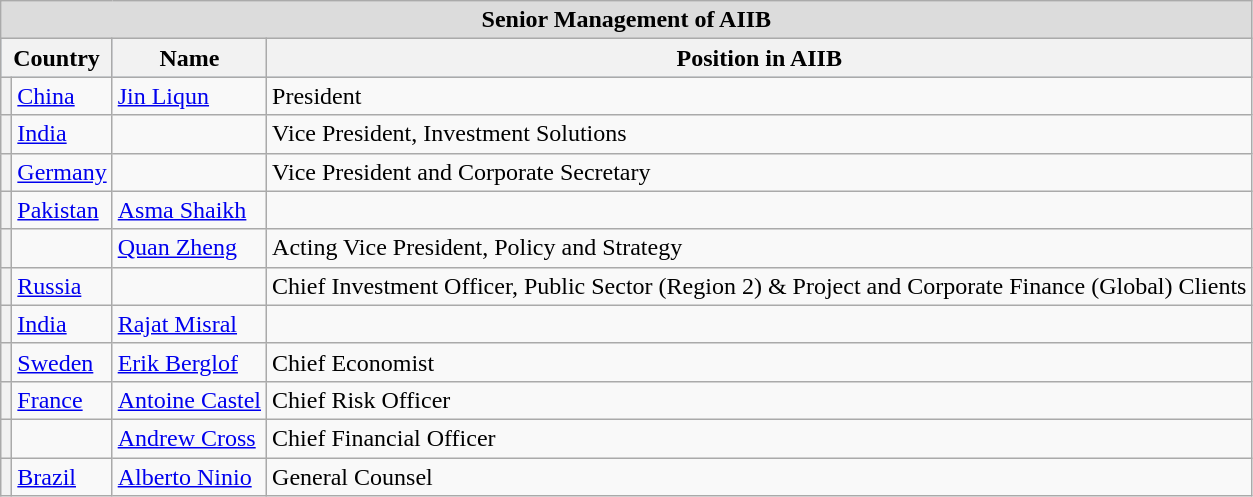<table class="wikitable">
<tr>
<td colspan="4" style="text-align: center; background:Gainsboro"><strong>Senior Management of AIIB</strong></td>
</tr>
<tr style="background:LightSteelBlue; text-align:center;">
<th colspan=2>Country</th>
<th>Name</th>
<th>Position in AIIB</th>
</tr>
<tr>
<th></th>
<td><a href='#'>China</a></td>
<td><a href='#'>Jin Liqun</a></td>
<td>President</td>
</tr>
<tr>
<th></th>
<td><a href='#'>India</a></td>
<td></td>
<td>Vice President, Investment Solutions</td>
</tr>
<tr>
<th></th>
<td><a href='#'>Germany</a></td>
<td></td>
<td>Vice President and Corporate Secretary</td>
</tr>
<tr>
<th></th>
<td><a href='#'>Pakistan</a></td>
<td><a href='#'>Asma Shaikh</a></td>
<td></td>
</tr>
<tr>
<th></th>
<td></td>
<td><a href='#'>Quan Zheng</a></td>
<td>Acting Vice President, Policy and Strategy</td>
</tr>
<tr>
<th></th>
<td><a href='#'>Russia</a></td>
<td></td>
<td>Chief Investment Officer, Public Sector (Region 2) & Project and Corporate Finance (Global) Clients</td>
</tr>
<tr>
<th></th>
<td><a href='#'>India</a></td>
<td><a href='#'>Rajat Misral</a></td>
<td></td>
</tr>
<tr>
<th></th>
<td><a href='#'>Sweden</a></td>
<td><a href='#'>Erik Berglof</a></td>
<td>Chief Economist</td>
</tr>
<tr>
<th></th>
<td><a href='#'>France</a></td>
<td><a href='#'>Antoine Castel</a></td>
<td>Chief Risk Officer</td>
</tr>
<tr>
<th></th>
<td></td>
<td><a href='#'>Andrew Cross</a></td>
<td>Chief Financial Officer</td>
</tr>
<tr>
<th></th>
<td><a href='#'>Brazil</a></td>
<td><a href='#'>Alberto Ninio</a></td>
<td>General Counsel</td>
</tr>
</table>
